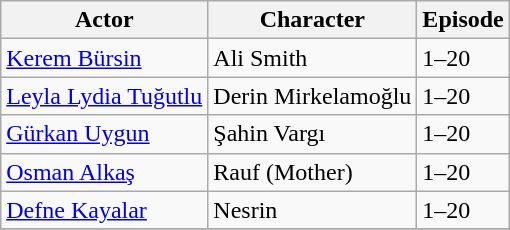<table class="wikitable">
<tr>
<th>Actor</th>
<th>Character</th>
<th>Episode</th>
</tr>
<tr>
<td><a href='#'>Kerem Bürsin</a></td>
<td>Ali Smith</td>
<td>1–20</td>
</tr>
<tr>
<td><a href='#'>Leyla Lydia Tuğutlu</a></td>
<td>Derin Mirkelamoğlu</td>
<td>1–20</td>
</tr>
<tr>
<td><a href='#'>Gürkan Uygun</a></td>
<td>Şahin Vargı</td>
<td>1–20</td>
</tr>
<tr>
<td><a href='#'>Osman Alkaş</a></td>
<td>Rauf (Mother)</td>
<td>1–20</td>
</tr>
<tr>
<td><a href='#'>Defne Kayalar</a></td>
<td>Nesrin</td>
<td>1–20</td>
</tr>
<tr>
</tr>
</table>
